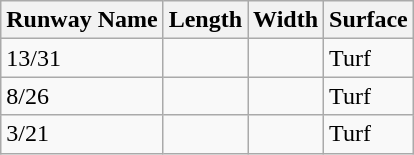<table class="wikitable">
<tr>
<th>Runway Name</th>
<th>Length</th>
<th>Width</th>
<th>Surface</th>
</tr>
<tr>
<td>13/31</td>
<td></td>
<td></td>
<td>Turf</td>
</tr>
<tr>
<td>8/26</td>
<td></td>
<td></td>
<td>Turf</td>
</tr>
<tr>
<td>3/21</td>
<td></td>
<td></td>
<td>Turf</td>
</tr>
</table>
